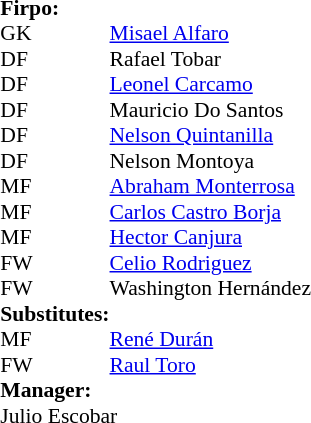<table style="font-size: 90%" cellspacing="0" cellpadding="0" align=right>
<tr>
<td colspan="4"><strong>Firpo:</strong></td>
</tr>
<tr>
<th width="25"></th>
<th width="25"></th>
</tr>
<tr>
<td>GK</td>
<td></td>
<td> <a href='#'>Misael Alfaro</a></td>
</tr>
<tr>
<td>DF</td>
<td></td>
<td> Rafael Tobar</td>
</tr>
<tr>
<td>DF</td>
<td></td>
<td>  <a href='#'>Leonel Carcamo</a></td>
</tr>
<tr>
<td>DF</td>
<td></td>
<td>  Mauricio Do Santos</td>
</tr>
<tr>
<td>DF</td>
<td></td>
<td>  <a href='#'>Nelson Quintanilla</a></td>
<td></td>
<td></td>
</tr>
<tr>
<td>DF</td>
<td></td>
<td>  Nelson Montoya</td>
<td></td>
<td></td>
</tr>
<tr>
<td>MF</td>
<td></td>
<td>  <a href='#'>Abraham Monterrosa</a></td>
</tr>
<tr>
<td>MF</td>
<td></td>
<td>  <a href='#'>Carlos Castro Borja</a></td>
</tr>
<tr>
<td>MF</td>
<td></td>
<td>  <a href='#'>Hector Canjura</a></td>
</tr>
<tr>
<td>FW</td>
<td></td>
<td>  <a href='#'>Celio Rodriguez</a></td>
</tr>
<tr>
<td>FW</td>
<td></td>
<td>  Washington Hernández</td>
</tr>
<tr>
<td colspan=2><strong>Substitutes:</strong></td>
</tr>
<tr>
<td>MF</td>
<td></td>
<td> <a href='#'>René Durán</a></td>
<td></td>
<td></td>
</tr>
<tr>
<td>FW</td>
<td></td>
<td>  <a href='#'>Raul Toro</a></td>
<td></td>
<td></td>
</tr>
<tr>
<td colspan=3><strong>Manager:</strong></td>
</tr>
<tr>
<td colspan=4> Julio Escobar</td>
</tr>
</table>
